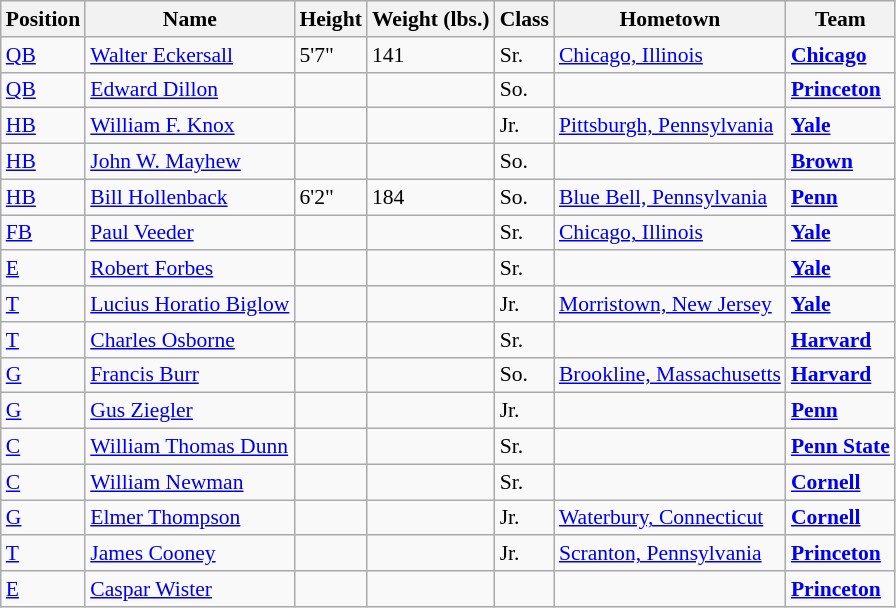<table class="wikitable" style="font-size: 90%">
<tr>
<th>Position</th>
<th>Name</th>
<th>Height</th>
<th>Weight (lbs.)</th>
<th>Class</th>
<th>Hometown</th>
<th>Team</th>
</tr>
<tr>
<td><a href='#'>QB</a></td>
<td><a href='#'>Walter Eckersall</a></td>
<td>5'7"</td>
<td>141</td>
<td>Sr.</td>
<td><a href='#'>Chicago, Illinois</a></td>
<td><strong><a href='#'>Chicago</a></strong></td>
</tr>
<tr>
<td><a href='#'>QB</a></td>
<td><a href='#'>Edward Dillon</a></td>
<td></td>
<td></td>
<td>So.</td>
<td></td>
<td><strong><a href='#'>Princeton</a></strong></td>
</tr>
<tr>
<td><a href='#'>HB</a></td>
<td><a href='#'>William F. Knox</a></td>
<td></td>
<td></td>
<td>Jr.</td>
<td><a href='#'>Pittsburgh, Pennsylvania</a></td>
<td><strong><a href='#'>Yale</a></strong></td>
</tr>
<tr>
<td><a href='#'>HB</a></td>
<td><a href='#'>John W. Mayhew</a></td>
<td></td>
<td></td>
<td>So.</td>
<td></td>
<td><strong><a href='#'>Brown</a></strong></td>
</tr>
<tr>
<td><a href='#'>HB</a></td>
<td><a href='#'>Bill Hollenback</a></td>
<td>6'2"</td>
<td>184</td>
<td>So.</td>
<td><a href='#'>Blue Bell, Pennsylvania</a></td>
<td><strong><a href='#'>Penn</a></strong></td>
</tr>
<tr>
<td><a href='#'>FB</a></td>
<td><a href='#'>Paul Veeder</a></td>
<td></td>
<td></td>
<td>Sr.</td>
<td><a href='#'>Chicago, Illinois</a></td>
<td><strong><a href='#'>Yale</a></strong></td>
</tr>
<tr>
<td><a href='#'>E</a></td>
<td><a href='#'>Robert Forbes</a></td>
<td></td>
<td></td>
<td>Sr.</td>
<td></td>
<td><strong><a href='#'>Yale</a></strong></td>
</tr>
<tr>
<td><a href='#'>T</a></td>
<td><a href='#'>Lucius Horatio Biglow</a></td>
<td></td>
<td></td>
<td>Jr.</td>
<td><a href='#'>Morristown, New Jersey</a></td>
<td><strong><a href='#'>Yale</a></strong></td>
</tr>
<tr>
<td><a href='#'>T</a></td>
<td><a href='#'>Charles Osborne</a></td>
<td></td>
<td></td>
<td>Sr.</td>
<td></td>
<td><strong><a href='#'>Harvard</a></strong></td>
</tr>
<tr>
<td><a href='#'>G</a></td>
<td><a href='#'>Francis Burr</a></td>
<td></td>
<td></td>
<td>So.</td>
<td><a href='#'>Brookline, Massachusetts</a></td>
<td><strong><a href='#'>Harvard</a></strong></td>
</tr>
<tr>
<td><a href='#'>G</a></td>
<td><a href='#'>Gus Ziegler</a></td>
<td></td>
<td></td>
<td>Jr.</td>
<td></td>
<td><strong><a href='#'>Penn</a></strong></td>
</tr>
<tr>
<td><a href='#'>C</a></td>
<td><a href='#'>William Thomas Dunn</a></td>
<td></td>
<td></td>
<td>Sr.</td>
<td></td>
<td><strong><a href='#'>Penn State</a></strong></td>
</tr>
<tr>
<td><a href='#'>C</a></td>
<td><a href='#'>William Newman</a></td>
<td></td>
<td></td>
<td>Sr.</td>
<td></td>
<td><strong><a href='#'>Cornell</a></strong></td>
</tr>
<tr>
<td><a href='#'>G</a></td>
<td><a href='#'>Elmer Thompson</a></td>
<td></td>
<td></td>
<td>Jr.</td>
<td><a href='#'>Waterbury, Connecticut</a></td>
<td><strong><a href='#'>Cornell</a></strong></td>
</tr>
<tr>
<td><a href='#'>T</a></td>
<td><a href='#'>James Cooney</a></td>
<td></td>
<td></td>
<td>Jr.</td>
<td><a href='#'>Scranton, Pennsylvania</a></td>
<td><strong><a href='#'>Princeton</a></strong></td>
</tr>
<tr>
<td><a href='#'>E</a></td>
<td><a href='#'>Caspar Wister</a></td>
<td></td>
<td></td>
<td></td>
<td></td>
<td><strong><a href='#'>Princeton</a></strong></td>
</tr>
</table>
